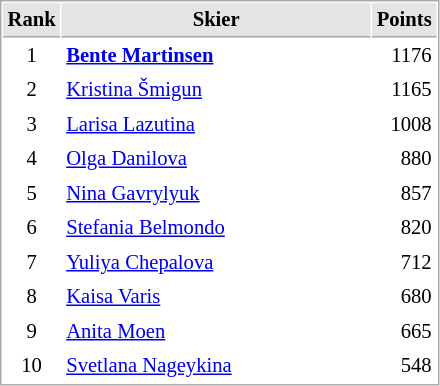<table cellspacing="1" cellpadding="3" style="border:1px solid #AAAAAA;font-size:86%">
<tr style="background-color: #E4E4E4;">
<th style="border-bottom:1px solid #AAAAAA" width=10>Rank</th>
<th style="border-bottom:1px solid #AAAAAA" width=200>Skier</th>
<th style="border-bottom:1px solid #AAAAAA" width=20 align=right>Points</th>
</tr>
<tr>
<td align=center>1</td>
<td> <strong><a href='#'>Bente Martinsen</a></strong></td>
<td align=right>1176</td>
</tr>
<tr>
<td align=center>2</td>
<td> <a href='#'>Kristina Šmigun</a></td>
<td align=right>1165</td>
</tr>
<tr>
<td align=center>3</td>
<td> <a href='#'>Larisa Lazutina</a></td>
<td align=right>1008</td>
</tr>
<tr>
<td align=center>4</td>
<td> <a href='#'>Olga Danilova</a></td>
<td align=right>880</td>
</tr>
<tr>
<td align=center>5</td>
<td> <a href='#'>Nina Gavrylyuk</a></td>
<td align=right>857</td>
</tr>
<tr>
<td align=center>6</td>
<td> <a href='#'>Stefania Belmondo</a></td>
<td align=right>820</td>
</tr>
<tr>
<td align=center>7</td>
<td> <a href='#'>Yuliya Chepalova</a></td>
<td align=right>712</td>
</tr>
<tr>
<td align=center>8</td>
<td> <a href='#'>Kaisa Varis</a></td>
<td align=right>680</td>
</tr>
<tr>
<td align=center>9</td>
<td> <a href='#'>Anita Moen</a></td>
<td align=right>665</td>
</tr>
<tr>
<td align=center>10</td>
<td> <a href='#'>Svetlana Nageykina</a></td>
<td align=right>548</td>
</tr>
</table>
